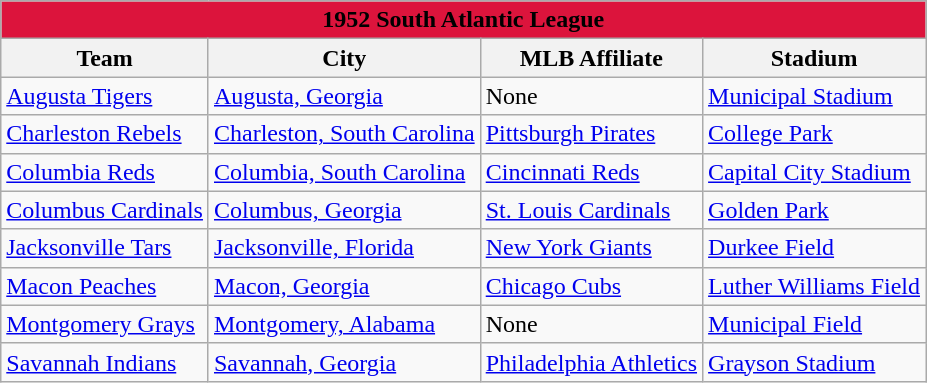<table class="wikitable" style="width:auto">
<tr>
<td bgcolor="#DC143C" align="center" colspan="7"><strong><span>1952 South Atlantic League</span></strong></td>
</tr>
<tr>
<th>Team</th>
<th>City</th>
<th>MLB Affiliate</th>
<th>Stadium</th>
</tr>
<tr>
<td><a href='#'>Augusta Tigers</a></td>
<td><a href='#'>Augusta, Georgia</a></td>
<td>None</td>
<td><a href='#'>Municipal Stadium</a></td>
</tr>
<tr>
<td><a href='#'>Charleston Rebels</a></td>
<td><a href='#'>Charleston, South Carolina</a></td>
<td><a href='#'>Pittsburgh Pirates</a></td>
<td><a href='#'>College Park</a></td>
</tr>
<tr>
<td><a href='#'>Columbia Reds</a></td>
<td><a href='#'>Columbia, South Carolina</a></td>
<td><a href='#'>Cincinnati Reds</a></td>
<td><a href='#'>Capital City Stadium</a></td>
</tr>
<tr>
<td><a href='#'>Columbus Cardinals</a></td>
<td><a href='#'>Columbus, Georgia</a></td>
<td><a href='#'>St. Louis Cardinals</a></td>
<td><a href='#'>Golden Park</a></td>
</tr>
<tr>
<td><a href='#'>Jacksonville Tars</a></td>
<td><a href='#'>Jacksonville, Florida</a></td>
<td><a href='#'>New York Giants</a></td>
<td><a href='#'>Durkee Field</a></td>
</tr>
<tr>
<td><a href='#'>Macon Peaches</a></td>
<td><a href='#'>Macon, Georgia</a></td>
<td><a href='#'>Chicago Cubs</a></td>
<td><a href='#'>Luther Williams Field</a></td>
</tr>
<tr>
<td><a href='#'>Montgomery Grays</a></td>
<td><a href='#'>Montgomery, Alabama</a></td>
<td>None</td>
<td><a href='#'>Municipal Field</a></td>
</tr>
<tr>
<td><a href='#'>Savannah Indians</a></td>
<td><a href='#'>Savannah, Georgia</a></td>
<td><a href='#'>Philadelphia Athletics</a></td>
<td><a href='#'>Grayson Stadium</a></td>
</tr>
</table>
